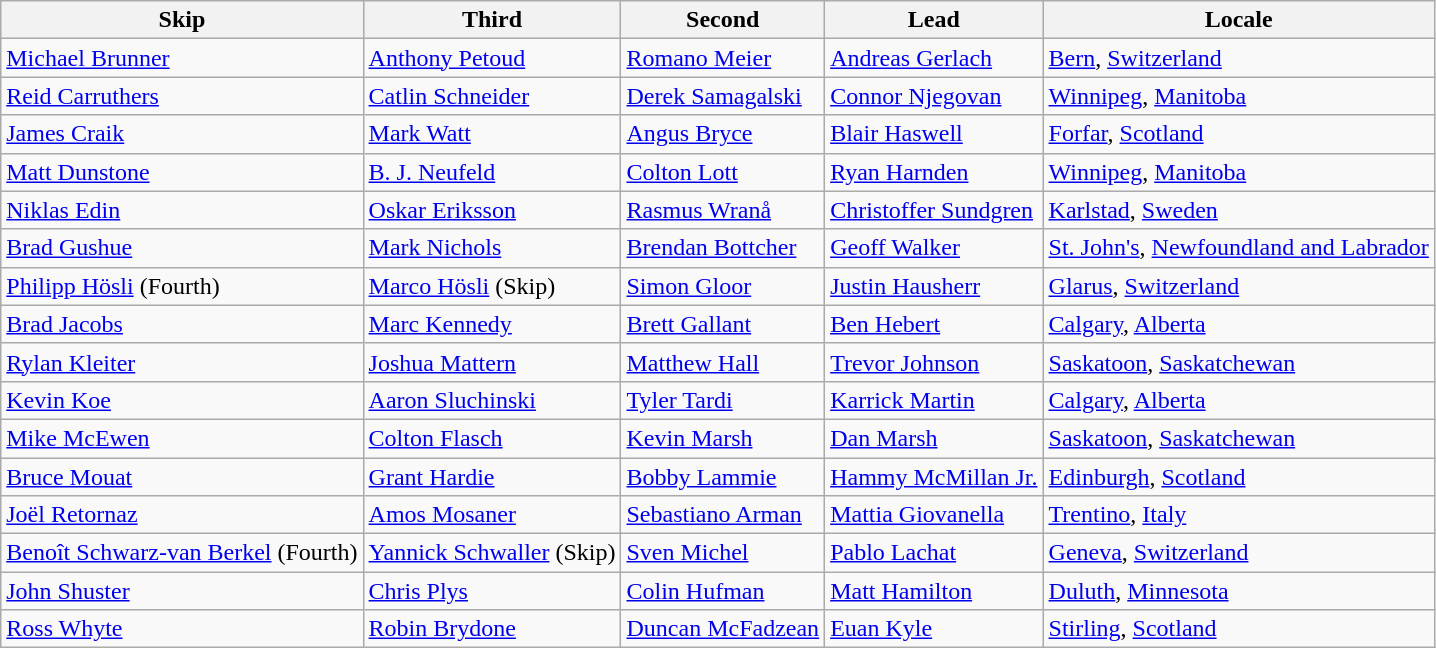<table class=wikitable>
<tr>
<th scope="col">Skip</th>
<th scope="col">Third</th>
<th scope="col">Second</th>
<th scope="col">Lead</th>
<th scope="col">Locale</th>
</tr>
<tr>
<td><a href='#'>Michael Brunner</a></td>
<td><a href='#'>Anthony Petoud</a></td>
<td><a href='#'>Romano Meier</a></td>
<td><a href='#'>Andreas Gerlach</a></td>
<td> <a href='#'>Bern</a>, <a href='#'>Switzerland</a></td>
</tr>
<tr>
<td><a href='#'>Reid Carruthers</a></td>
<td><a href='#'>Catlin Schneider</a></td>
<td><a href='#'>Derek Samagalski</a></td>
<td><a href='#'>Connor Njegovan</a></td>
<td> <a href='#'>Winnipeg</a>, <a href='#'>Manitoba</a></td>
</tr>
<tr>
<td><a href='#'>James Craik</a></td>
<td><a href='#'>Mark Watt</a></td>
<td><a href='#'>Angus Bryce</a></td>
<td><a href='#'>Blair Haswell</a></td>
<td> <a href='#'>Forfar</a>, <a href='#'>Scotland</a></td>
</tr>
<tr>
<td><a href='#'>Matt Dunstone</a></td>
<td><a href='#'>B. J. Neufeld</a></td>
<td><a href='#'>Colton Lott</a></td>
<td><a href='#'>Ryan Harnden</a></td>
<td> <a href='#'>Winnipeg</a>, <a href='#'>Manitoba</a></td>
</tr>
<tr>
<td><a href='#'>Niklas Edin</a></td>
<td><a href='#'>Oskar Eriksson</a></td>
<td><a href='#'>Rasmus Wranå</a></td>
<td><a href='#'>Christoffer Sundgren</a></td>
<td> <a href='#'>Karlstad</a>, <a href='#'>Sweden</a></td>
</tr>
<tr>
<td><a href='#'>Brad Gushue</a></td>
<td><a href='#'>Mark Nichols</a></td>
<td><a href='#'>Brendan Bottcher</a></td>
<td><a href='#'>Geoff Walker</a></td>
<td> <a href='#'>St. John's</a>, <a href='#'>Newfoundland and Labrador</a></td>
</tr>
<tr>
<td><a href='#'>Philipp Hösli</a> (Fourth)</td>
<td><a href='#'>Marco Hösli</a> (Skip)</td>
<td><a href='#'>Simon Gloor</a></td>
<td><a href='#'>Justin Hausherr</a></td>
<td> <a href='#'>Glarus</a>, <a href='#'>Switzerland</a></td>
</tr>
<tr>
<td><a href='#'>Brad Jacobs</a></td>
<td><a href='#'>Marc Kennedy</a></td>
<td><a href='#'>Brett Gallant</a></td>
<td><a href='#'>Ben Hebert</a></td>
<td> <a href='#'>Calgary</a>, <a href='#'>Alberta</a></td>
</tr>
<tr>
<td><a href='#'>Rylan Kleiter</a></td>
<td><a href='#'>Joshua Mattern</a></td>
<td><a href='#'>Matthew Hall</a></td>
<td><a href='#'>Trevor Johnson</a></td>
<td> <a href='#'>Saskatoon</a>, <a href='#'>Saskatchewan</a></td>
</tr>
<tr>
<td><a href='#'>Kevin Koe</a></td>
<td><a href='#'>Aaron Sluchinski</a></td>
<td><a href='#'>Tyler Tardi</a></td>
<td><a href='#'>Karrick Martin</a></td>
<td> <a href='#'>Calgary</a>, <a href='#'>Alberta</a></td>
</tr>
<tr>
<td><a href='#'>Mike McEwen</a></td>
<td><a href='#'>Colton Flasch</a></td>
<td><a href='#'>Kevin Marsh</a></td>
<td><a href='#'>Dan Marsh</a></td>
<td> <a href='#'>Saskatoon</a>, <a href='#'>Saskatchewan</a></td>
</tr>
<tr>
<td><a href='#'>Bruce Mouat</a></td>
<td><a href='#'>Grant Hardie</a></td>
<td><a href='#'>Bobby Lammie</a></td>
<td><a href='#'>Hammy McMillan Jr.</a></td>
<td> <a href='#'>Edinburgh</a>, <a href='#'>Scotland</a></td>
</tr>
<tr>
<td><a href='#'>Joël Retornaz</a></td>
<td><a href='#'>Amos Mosaner</a></td>
<td><a href='#'>Sebastiano Arman</a></td>
<td><a href='#'>Mattia Giovanella</a></td>
<td> <a href='#'>Trentino</a>, <a href='#'>Italy</a></td>
</tr>
<tr>
<td><a href='#'>Benoît Schwarz-van Berkel</a> (Fourth)</td>
<td><a href='#'>Yannick Schwaller</a> (Skip)</td>
<td><a href='#'>Sven Michel</a></td>
<td><a href='#'>Pablo Lachat</a></td>
<td> <a href='#'>Geneva</a>, <a href='#'>Switzerland</a></td>
</tr>
<tr>
<td><a href='#'>John Shuster</a></td>
<td><a href='#'>Chris Plys</a></td>
<td><a href='#'>Colin Hufman</a></td>
<td><a href='#'>Matt Hamilton</a></td>
<td> <a href='#'>Duluth</a>, <a href='#'>Minnesota</a></td>
</tr>
<tr>
<td><a href='#'>Ross Whyte</a></td>
<td><a href='#'>Robin Brydone</a></td>
<td><a href='#'>Duncan McFadzean</a></td>
<td><a href='#'>Euan Kyle</a></td>
<td> <a href='#'>Stirling</a>, <a href='#'>Scotland</a></td>
</tr>
</table>
